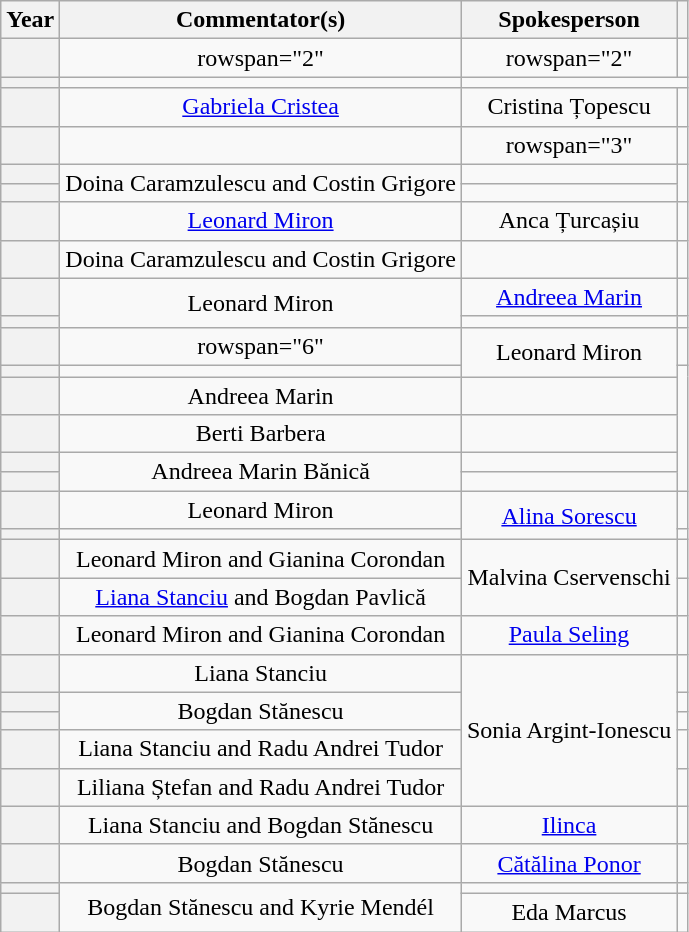<table class="wikitable plainrowheaders unsortable" style="text-align:center">
<tr>
<th scope="col">Year</th>
<th scope="col">Commentator(s)</th>
<th scope="col">Spokesperson</th>
<th scope="col"></th>
</tr>
<tr>
<th scope="row" style="text-align:center;"></th>
<td>rowspan="2" </td>
<td>rowspan="2" </td>
<td></td>
</tr>
<tr>
<th scope="row" style="text-align:center;"></th>
<td></td>
</tr>
<tr>
<th scope="row" style="text-align:center;"></th>
<td><a href='#'>Gabriela Cristea</a></td>
<td>Cristina Țopescu</td>
<td></td>
</tr>
<tr>
<th scope="row" style="text-align:center;"></th>
<td></td>
<td>rowspan="3" </td>
<td></td>
</tr>
<tr>
<th scope="row" style="text-align:center;"></th>
<td rowspan="2">Doina Caramzulescu and Costin Grigore</td>
<td></td>
</tr>
<tr>
<th scope="row" style="text-align:center;"></th>
<td></td>
</tr>
<tr>
<th scope="row" style="text-align:center;"></th>
<td><a href='#'>Leonard Miron</a></td>
<td>Anca Țurcașiu</td>
<td></td>
</tr>
<tr>
<th scope="row" style="text-align:center;"></th>
<td>Doina Caramzulescu and Costin Grigore</td>
<td></td>
<td></td>
</tr>
<tr>
<th scope="row" style="text-align:center;"></th>
<td rowspan="2">Leonard Miron</td>
<td><a href='#'>Andreea Marin</a></td>
<td></td>
</tr>
<tr>
<th scope="row" style="text-align:center;"></th>
<td></td>
<td></td>
</tr>
<tr>
<th scope="row" style="text-align:center;"></th>
<td>rowspan="6" </td>
<td rowspan="2">Leonard Miron</td>
<td></td>
</tr>
<tr>
<th scope="row" style="text-align:center;"></th>
<td></td>
</tr>
<tr>
<th scope="row" style="text-align:center;"></th>
<td>Andreea Marin</td>
<td></td>
</tr>
<tr>
<th scope="row" style="text-align:center;"></th>
<td>Berti Barbera</td>
<td></td>
</tr>
<tr>
<th scope="row" style="text-align:center;"></th>
<td rowspan="2">Andreea Marin Bănică</td>
<td></td>
</tr>
<tr>
<th scope="row" style="text-align:center;"></th>
<td></td>
</tr>
<tr>
<th scope="row" style="text-align:center;"></th>
<td>Leonard Miron</td>
<td rowspan="2"><a href='#'>Alina Sorescu</a></td>
<td></td>
</tr>
<tr>
<th scope="row" style="text-align:center;"></th>
<td></td>
<td></td>
</tr>
<tr>
<th scope="row" style="text-align:center;"></th>
<td>Leonard Miron and Gianina Corondan</td>
<td rowspan="2">Malvina Cservenschi</td>
<td></td>
</tr>
<tr>
<th scope="row" style="text-align:center;"></th>
<td><a href='#'>Liana Stanciu</a> and Bogdan Pavlică</td>
<td></td>
</tr>
<tr>
<th scope="row" style="text-align:center;"></th>
<td>Leonard Miron and Gianina Corondan</td>
<td><a href='#'>Paula Seling</a></td>
<td></td>
</tr>
<tr>
<th scope="row" style="text-align:center;"></th>
<td>Liana Stanciu</td>
<td rowspan="5">Sonia Argint-Ionescu</td>
<td></td>
</tr>
<tr>
<th scope="row" style="text-align:center;"></th>
<td rowspan="2">Bogdan Stănescu</td>
<td></td>
</tr>
<tr>
<th scope="row" style="text-align:center;"></th>
<td></td>
</tr>
<tr>
<th scope="row" style="text-align:center;"></th>
<td>Liana Stanciu and Radu Andrei Tudor</td>
<td></td>
</tr>
<tr>
<th scope="row" style="text-align:center;"></th>
<td>Liliana Ștefan and Radu Andrei Tudor</td>
<td></td>
</tr>
<tr>
<th scope="row" style="text-align:center;"></th>
<td>Liana Stanciu and Bogdan Stănescu</td>
<td><a href='#'>Ilinca</a></td>
<td></td>
</tr>
<tr>
<th scope="row" style="text-align:center;"></th>
<td>Bogdan Stănescu</td>
<td><a href='#'>Cătălina Ponor</a></td>
<td></td>
</tr>
<tr>
<th scope="row" style="text-align:center;"></th>
<td rowspan="2">Bogdan Stănescu and Kyrie Mendél</td>
<td></td>
<td></td>
</tr>
<tr>
<th scope="row" style="text-align:center;"></th>
<td>Eda Marcus</td>
<td></td>
</tr>
</table>
